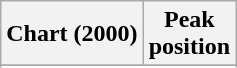<table class="wikitable sortable plainrowheaders" style="text-align:center">
<tr>
<th scope="col">Chart (2000)</th>
<th scope="col">Peak<br>position</th>
</tr>
<tr>
</tr>
<tr>
</tr>
<tr>
</tr>
</table>
